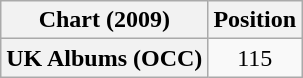<table class="wikitable plainrowheaders" style="text-align:center">
<tr>
<th scope="col">Chart (2009)</th>
<th scope="col">Position</th>
</tr>
<tr>
<th scope="row">UK Albums (OCC)</th>
<td>115</td>
</tr>
</table>
